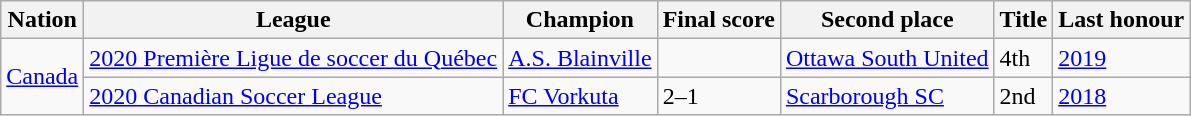<table class="wikitable sortable">
<tr>
<th>Nation</th>
<th>League</th>
<th>Champion</th>
<th>Final score</th>
<th>Second place</th>
<th data-sort-type="number">Title</th>
<th>Last honour</th>
</tr>
<tr>
<td rowspan="2"> <a href='#'>Canada</a></td>
<td><a href='#'>2020 Première Ligue de soccer du Québec</a></td>
<td><a href='#'>A.S. Blainville</a></td>
<td></td>
<td><a href='#'>Ottawa South United</a></td>
<td>4th</td>
<td><a href='#'>2019</a></td>
</tr>
<tr>
<td><a href='#'>2020 Canadian Soccer League</a></td>
<td><a href='#'>FC Vorkuta</a></td>
<td>2–1</td>
<td><a href='#'>Scarborough SC</a></td>
<td>2nd</td>
<td><a href='#'>2018</a></td>
</tr>
</table>
